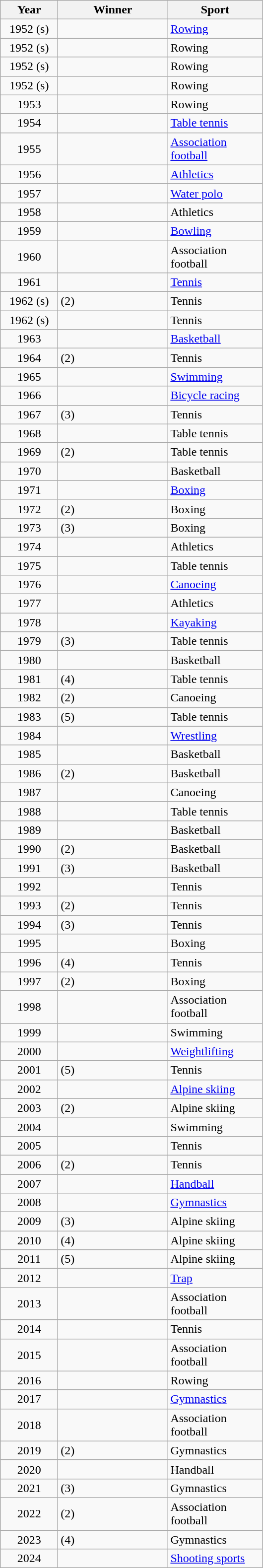<table class="wikitable sortable">
<tr>
<th width="70"><strong>Year</strong></th>
<th width="140"><strong>Winner</strong></th>
<th width="120"><strong>Sport</strong></th>
</tr>
<tr>
<td style="text-align:center;">1952 (s)</td>
<td></td>
<td><a href='#'>Rowing</a></td>
</tr>
<tr>
<td style="text-align:center;">1952 (s)</td>
<td></td>
<td>Rowing</td>
</tr>
<tr>
<td style="text-align:center;">1952 (s)</td>
<td></td>
<td>Rowing</td>
</tr>
<tr>
<td style="text-align:center;">1952 (s)</td>
<td></td>
<td>Rowing</td>
</tr>
<tr>
<td style="text-align:center;">1953</td>
<td></td>
<td>Rowing</td>
</tr>
<tr>
<td style="text-align:center;">1954</td>
<td></td>
<td><a href='#'>Table tennis</a></td>
</tr>
<tr>
<td style="text-align:center;">1955</td>
<td></td>
<td><a href='#'>Association football</a></td>
</tr>
<tr>
<td style="text-align:center;">1956</td>
<td></td>
<td><a href='#'>Athletics</a></td>
</tr>
<tr>
<td style="text-align:center;">1957</td>
<td></td>
<td><a href='#'>Water polo</a></td>
</tr>
<tr>
<td style="text-align:center;">1958</td>
<td></td>
<td>Athletics</td>
</tr>
<tr>
<td style="text-align:center;">1959</td>
<td></td>
<td><a href='#'>Bowling</a></td>
</tr>
<tr>
<td style="text-align:center;">1960</td>
<td></td>
<td>Association football</td>
</tr>
<tr>
<td style="text-align:center;">1961</td>
<td></td>
<td><a href='#'>Tennis</a></td>
</tr>
<tr>
<td style="text-align:center;">1962 (s)</td>
<td> (2)</td>
<td>Tennis</td>
</tr>
<tr>
<td style="text-align:center;">1962 (s)</td>
<td></td>
<td>Tennis</td>
</tr>
<tr>
<td style="text-align:center;">1963</td>
<td></td>
<td><a href='#'>Basketball</a></td>
</tr>
<tr>
<td style="text-align:center;">1964</td>
<td> (2)</td>
<td>Tennis</td>
</tr>
<tr>
<td style="text-align:center;">1965</td>
<td></td>
<td><a href='#'>Swimming</a></td>
</tr>
<tr>
<td style="text-align:center;">1966</td>
<td></td>
<td><a href='#'>Bicycle racing</a></td>
</tr>
<tr>
<td style="text-align:center;">1967</td>
<td> (3)</td>
<td>Tennis</td>
</tr>
<tr>
<td style="text-align:center;">1968</td>
<td></td>
<td>Table tennis</td>
</tr>
<tr>
<td style="text-align:center;">1969</td>
<td> (2)</td>
<td>Table tennis</td>
</tr>
<tr>
<td style="text-align:center;">1970</td>
<td></td>
<td>Basketball</td>
</tr>
<tr>
<td style="text-align:center;">1971</td>
<td></td>
<td><a href='#'>Boxing</a></td>
</tr>
<tr>
<td style="text-align:center;">1972</td>
<td> (2)</td>
<td>Boxing</td>
</tr>
<tr>
<td style="text-align:center;">1973</td>
<td> (3)</td>
<td>Boxing</td>
</tr>
<tr>
<td style="text-align:center;">1974</td>
<td></td>
<td>Athletics</td>
</tr>
<tr>
<td style="text-align:center;">1975</td>
<td></td>
<td>Table tennis</td>
</tr>
<tr>
<td style="text-align:center;">1976</td>
<td></td>
<td><a href='#'>Canoeing</a></td>
</tr>
<tr>
<td style="text-align:center;">1977</td>
<td></td>
<td>Athletics</td>
</tr>
<tr>
<td style="text-align:center;">1978</td>
<td></td>
<td><a href='#'>Kayaking</a></td>
</tr>
<tr>
<td style="text-align:center;">1979</td>
<td> (3)</td>
<td>Table tennis</td>
</tr>
<tr>
<td style="text-align:center;">1980</td>
<td></td>
<td>Basketball</td>
</tr>
<tr>
<td style="text-align:center;">1981</td>
<td> (4)</td>
<td>Table tennis</td>
</tr>
<tr>
<td style="text-align:center;">1982</td>
<td> (2)</td>
<td>Canoeing</td>
</tr>
<tr>
<td style="text-align:center;">1983</td>
<td> (5)</td>
<td>Table tennis</td>
</tr>
<tr>
<td style="text-align:center;">1984</td>
<td></td>
<td><a href='#'>Wrestling</a></td>
</tr>
<tr>
<td style="text-align:center;">1985</td>
<td></td>
<td>Basketball</td>
</tr>
<tr>
<td style="text-align:center;">1986</td>
<td> (2)</td>
<td>Basketball</td>
</tr>
<tr>
<td style="text-align:center;">1987</td>
<td></td>
<td>Canoeing</td>
</tr>
<tr>
<td style="text-align:center;">1988</td>
<td></td>
<td>Table tennis</td>
</tr>
<tr>
<td style="text-align:center;">1989</td>
<td></td>
<td>Basketball</td>
</tr>
<tr>
<td style="text-align:center;">1990</td>
<td> (2)</td>
<td>Basketball</td>
</tr>
<tr>
<td style="text-align:center;">1991</td>
<td> (3)</td>
<td>Basketball</td>
</tr>
<tr>
<td style="text-align:center;">1992</td>
<td></td>
<td>Tennis</td>
</tr>
<tr>
<td style="text-align:center;">1993</td>
<td> (2)</td>
<td>Tennis</td>
</tr>
<tr>
<td style="text-align:center;">1994</td>
<td> (3)</td>
<td>Tennis</td>
</tr>
<tr>
<td style="text-align:center;">1995</td>
<td></td>
<td>Boxing</td>
</tr>
<tr>
<td style="text-align:center;">1996</td>
<td> (4)</td>
<td>Tennis</td>
</tr>
<tr>
<td style="text-align:center;">1997</td>
<td> (2)</td>
<td>Boxing</td>
</tr>
<tr>
<td style="text-align:center;">1998</td>
<td></td>
<td>Association football</td>
</tr>
<tr>
<td style="text-align:center;">1999</td>
<td></td>
<td>Swimming</td>
</tr>
<tr>
<td style="text-align:center;">2000</td>
<td></td>
<td><a href='#'>Weightlifting</a></td>
</tr>
<tr>
<td style="text-align:center;">2001</td>
<td> (5)</td>
<td>Tennis</td>
</tr>
<tr>
<td style="text-align:center;">2002</td>
<td></td>
<td><a href='#'>Alpine skiing</a></td>
</tr>
<tr>
<td style="text-align:center;">2003</td>
<td> (2)</td>
<td>Alpine skiing</td>
</tr>
<tr>
<td style="text-align:center;">2004</td>
<td></td>
<td>Swimming</td>
</tr>
<tr>
<td style="text-align:center;">2005</td>
<td></td>
<td>Tennis</td>
</tr>
<tr>
<td style="text-align:center;">2006</td>
<td> (2)</td>
<td>Tennis</td>
</tr>
<tr>
<td style="text-align:center;">2007</td>
<td></td>
<td><a href='#'>Handball</a></td>
</tr>
<tr>
<td style="text-align:center;">2008</td>
<td></td>
<td><a href='#'>Gymnastics</a></td>
</tr>
<tr>
<td style="text-align:center;">2009</td>
<td> (3)</td>
<td>Alpine skiing</td>
</tr>
<tr>
<td style="text-align:center;">2010</td>
<td> (4)</td>
<td>Alpine skiing</td>
</tr>
<tr>
<td style="text-align:center;">2011</td>
<td> (5)</td>
<td>Alpine skiing</td>
</tr>
<tr>
<td style="text-align:center;">2012</td>
<td></td>
<td><a href='#'>Trap</a></td>
</tr>
<tr>
<td style="text-align:center;">2013</td>
<td></td>
<td>Association football</td>
</tr>
<tr>
<td style="text-align:center;">2014</td>
<td></td>
<td>Tennis</td>
</tr>
<tr>
<td style="text-align:center;">2015</td>
<td></td>
<td>Association football</td>
</tr>
<tr>
<td style="text-align:center;">2016</td>
<td></td>
<td>Rowing</td>
</tr>
<tr>
<td style="text-align:center;">2017</td>
<td></td>
<td><a href='#'>Gymnastics</a></td>
</tr>
<tr>
<td style="text-align:center;">2018</td>
<td></td>
<td>Association football</td>
</tr>
<tr>
<td style="text-align:center;">2019</td>
<td> (2)</td>
<td>Gymnastics</td>
</tr>
<tr>
<td style="text-align:center;">2020</td>
<td></td>
<td>Handball</td>
</tr>
<tr>
<td style="text-align:center;">2021</td>
<td> (3)</td>
<td>Gymnastics</td>
</tr>
<tr>
<td style="text-align:center;">2022</td>
<td> (2)</td>
<td>Association football</td>
</tr>
<tr>
<td style="text-align:center;">2023</td>
<td> (4)</td>
<td>Gymnastics</td>
</tr>
<tr>
<td style="text-align:center;">2024</td>
<td></td>
<td><a href='#'>Shooting sports</a></td>
</tr>
</table>
